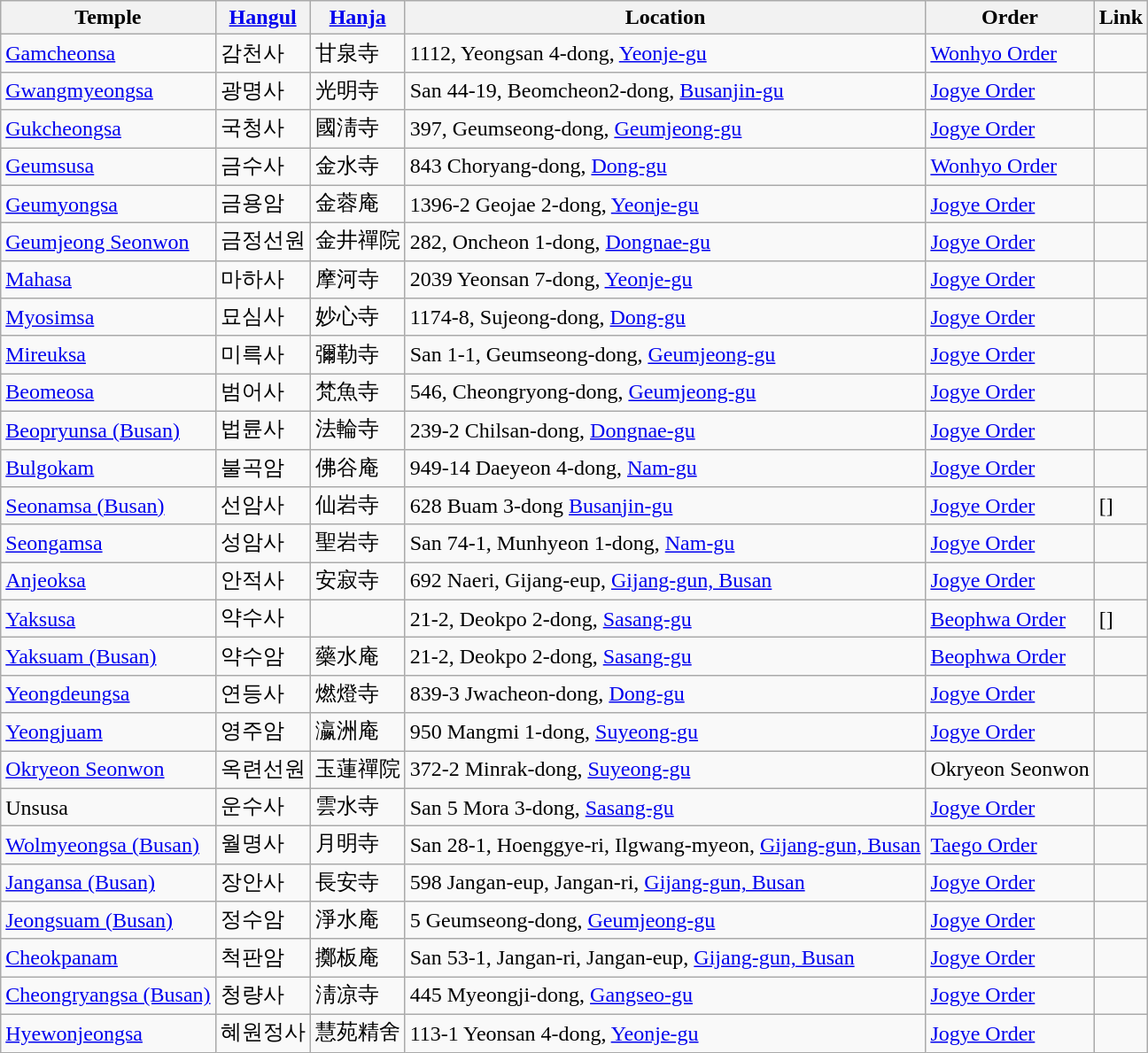<table class="wikitable sortable">
<tr>
<th>Temple</th>
<th><a href='#'>Hangul</a></th>
<th><a href='#'>Hanja</a></th>
<th>Location</th>
<th>Order</th>
<th>Link</th>
</tr>
<tr>
<td><a href='#'>Gamcheonsa</a></td>
<td>감천사</td>
<td>甘泉寺</td>
<td>1112, Yeongsan 4-dong, <a href='#'>Yeonje-gu</a></td>
<td><a href='#'>Wonhyo Order</a></td>
<td></td>
</tr>
<tr>
<td><a href='#'>Gwangmyeongsa</a></td>
<td>광명사</td>
<td>光明寺</td>
<td>San 44-19, Beomcheon2-dong, <a href='#'>Busanjin-gu</a></td>
<td><a href='#'>Jogye Order</a></td>
<td></td>
</tr>
<tr>
<td><a href='#'>Gukcheongsa</a></td>
<td>국청사</td>
<td>國淸寺</td>
<td>397, Geumseong-dong, <a href='#'>Geumjeong-gu</a></td>
<td><a href='#'>Jogye Order</a></td>
<td></td>
</tr>
<tr>
<td><a href='#'>Geumsusa</a></td>
<td>금수사</td>
<td>金水寺</td>
<td>843 Choryang-dong, <a href='#'>Dong-gu</a></td>
<td><a href='#'>Wonhyo Order</a></td>
<td></td>
</tr>
<tr>
<td><a href='#'>Geumyongsa</a></td>
<td>금용암</td>
<td>金蓉庵</td>
<td>1396-2 Geojae 2-dong, <a href='#'>Yeonje-gu</a></td>
<td><a href='#'>Jogye Order</a></td>
<td></td>
</tr>
<tr>
<td><a href='#'>Geumjeong Seonwon</a></td>
<td>금정선원</td>
<td>金井禪院</td>
<td>282, Oncheon 1-dong, <a href='#'>Dongnae-gu</a></td>
<td><a href='#'>Jogye Order</a></td>
<td></td>
</tr>
<tr>
<td><a href='#'>Mahasa</a></td>
<td>마하사</td>
<td>摩河寺</td>
<td>2039 Yeonsan 7-dong, <a href='#'>Yeonje-gu</a></td>
<td><a href='#'>Jogye Order</a></td>
<td></td>
</tr>
<tr>
<td><a href='#'>Myosimsa</a></td>
<td>묘심사</td>
<td>妙心寺</td>
<td>1174-8, Sujeong-dong, <a href='#'>Dong-gu</a></td>
<td><a href='#'>Jogye Order</a></td>
<td></td>
</tr>
<tr>
<td><a href='#'>Mireuksa</a></td>
<td>미륵사</td>
<td>彌勒寺</td>
<td>San 1-1, Geumseong-dong, <a href='#'>Geumjeong-gu</a></td>
<td><a href='#'>Jogye Order</a></td>
<td></td>
</tr>
<tr>
<td><a href='#'>Beomeosa</a></td>
<td>범어사</td>
<td>梵魚寺</td>
<td>546, Cheongryong-dong, <a href='#'>Geumjeong-gu</a></td>
<td><a href='#'>Jogye Order</a></td>
<td></td>
</tr>
<tr>
<td><a href='#'>Beopryunsa (Busan)</a></td>
<td>법륜사</td>
<td>法輪寺</td>
<td>239-2 Chilsan-dong, <a href='#'>Dongnae-gu</a></td>
<td><a href='#'>Jogye Order</a></td>
<td></td>
</tr>
<tr>
<td><a href='#'>Bulgokam</a></td>
<td>불곡암</td>
<td>佛谷庵</td>
<td>949-14 Daeyeon 4-dong, <a href='#'>Nam-gu</a></td>
<td><a href='#'>Jogye Order</a></td>
<td></td>
</tr>
<tr>
<td><a href='#'>Seonamsa (Busan)</a></td>
<td>선암사</td>
<td>仙岩寺</td>
<td>628 Buam 3-dong <a href='#'>Busanjin-gu</a></td>
<td><a href='#'>Jogye Order</a></td>
<td>[]</td>
</tr>
<tr>
<td><a href='#'>Seongamsa</a></td>
<td>성암사</td>
<td>聖岩寺</td>
<td>San 74-1, Munhyeon 1-dong, <a href='#'>Nam-gu</a></td>
<td><a href='#'>Jogye Order</a></td>
<td></td>
</tr>
<tr>
<td><a href='#'>Anjeoksa</a></td>
<td>안적사</td>
<td>安寂寺</td>
<td>692 Naeri, Gijang-eup, <a href='#'>Gijang-gun, Busan</a></td>
<td><a href='#'>Jogye Order</a></td>
<td></td>
</tr>
<tr>
<td><a href='#'>Yaksusa</a></td>
<td>약수사</td>
<td></td>
<td>21-2, Deokpo 2-dong, <a href='#'>Sasang-gu</a></td>
<td><a href='#'>Beophwa Order</a></td>
<td>[]</td>
</tr>
<tr>
<td><a href='#'>Yaksuam (Busan)</a></td>
<td>약수암</td>
<td>藥水庵</td>
<td>21-2, Deokpo 2-dong, <a href='#'>Sasang-gu</a></td>
<td><a href='#'>Beophwa Order</a></td>
<td></td>
</tr>
<tr>
<td><a href='#'>Yeongdeungsa</a></td>
<td>연등사</td>
<td>燃燈寺</td>
<td>839-3 Jwacheon-dong, <a href='#'>Dong-gu</a></td>
<td><a href='#'>Jogye Order</a></td>
<td></td>
</tr>
<tr>
<td><a href='#'>Yeongjuam</a></td>
<td>영주암</td>
<td>瀛洲庵</td>
<td>950 Mangmi 1-dong, <a href='#'>Suyeong-gu</a></td>
<td><a href='#'>Jogye Order</a></td>
<td></td>
</tr>
<tr>
<td><a href='#'>Okryeon Seonwon</a></td>
<td>옥련선원</td>
<td>玉蓮禪院</td>
<td>372-2 Minrak-dong, <a href='#'>Suyeong-gu</a></td>
<td>Okryeon Seonwon</td>
<td></td>
</tr>
<tr>
<td>Unsusa</td>
<td>운수사</td>
<td>雲水寺</td>
<td>San 5 Mora 3-dong, <a href='#'>Sasang-gu</a></td>
<td><a href='#'>Jogye Order</a></td>
<td></td>
</tr>
<tr>
<td><a href='#'>Wolmyeongsa (Busan)</a></td>
<td>월명사</td>
<td>月明寺</td>
<td>San 28-1, Hoenggye-ri, Ilgwang-myeon, <a href='#'>Gijang-gun, Busan</a></td>
<td><a href='#'>Taego Order</a></td>
<td></td>
</tr>
<tr>
<td><a href='#'>Jangansa (Busan)</a></td>
<td>장안사</td>
<td>長安寺</td>
<td>598 Jangan-eup, Jangan-ri, <a href='#'>Gijang-gun, Busan</a></td>
<td><a href='#'>Jogye Order</a></td>
<td></td>
</tr>
<tr>
<td><a href='#'>Jeongsuam (Busan)</a></td>
<td>정수암</td>
<td>淨水庵</td>
<td>5 Geumseong-dong, <a href='#'>Geumjeong-gu</a></td>
<td><a href='#'>Jogye Order</a></td>
<td></td>
</tr>
<tr>
<td><a href='#'>Cheokpanam</a></td>
<td>척판암</td>
<td>擲板庵</td>
<td>San 53-1, Jangan-ri, Jangan-eup, <a href='#'>Gijang-gun, Busan</a></td>
<td><a href='#'>Jogye Order</a></td>
<td></td>
</tr>
<tr>
<td><a href='#'>Cheongryangsa (Busan)</a></td>
<td>청량사</td>
<td>淸凉寺</td>
<td>445 Myeongji-dong, <a href='#'>Gangseo-gu</a></td>
<td><a href='#'>Jogye Order</a></td>
<td></td>
</tr>
<tr>
<td><a href='#'>Hyewonjeongsa</a></td>
<td>혜원정사</td>
<td>慧苑精舍</td>
<td>113-1 Yeonsan 4-dong, <a href='#'>Yeonje-gu</a></td>
<td><a href='#'>Jogye Order</a></td>
<td></td>
</tr>
</table>
